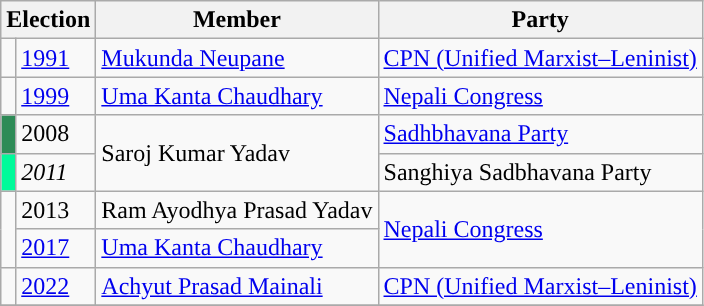<table class="wikitable">
<tr>
<th colspan="2">Election</th>
<th>Member</th>
<th>Party</th>
</tr>
<tr>
<td style="background-color:"></td>
<td><a href='#'>1991</a></td>
<td><a href='#'>Mukunda Neupane</a></td>
<td><a href='#'>CPN (Unified Marxist–Leninist)</a></td>
</tr>
<tr>
<td style="background-color:"></td>
<td><a href='#'>1999</a></td>
<td><a href='#'>Uma Kanta Chaudhary</a></td>
<td><a href='#'>Nepali Congress</a></td>
</tr>
<tr>
<td style="background-color:seagreen"></td>
<td>2008</td>
<td rowspan="2">Saroj Kumar Yadav</td>
<td><a href='#'>Sadhbhavana Party</a></td>
</tr>
<tr>
<td style="background-color:mediumspringgreen"></td>
<td><em>2011</em></td>
<td>Sanghiya Sadbhavana Party</td>
</tr>
<tr>
<td rowspan="2" style="background-color:"></td>
<td>2013</td>
<td>Ram Ayodhya Prasad Yadav</td>
<td rowspan="2"><a href='#'>Nepali Congress</a></td>
</tr>
<tr>
<td><a href='#'>2017</a></td>
<td><a href='#'>Uma Kanta Chaudhary</a></td>
</tr>
<tr>
<td style="background-color:"></td>
<td><a href='#'>2022</a></td>
<td><a href='#'>Achyut Prasad Mainali</a></td>
<td><a href='#'>CPN (Unified Marxist–Leninist)</a></td>
</tr>
<tr>
</tr>
</table>
